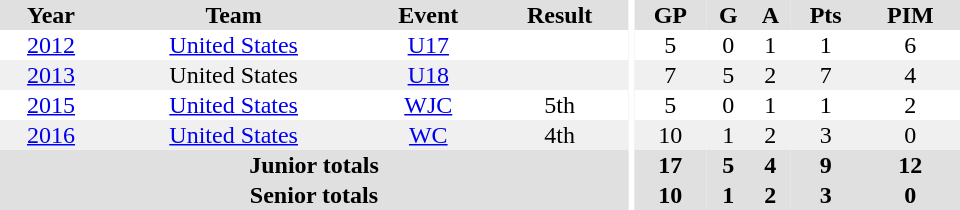<table border="0" cellpadding="1" cellspacing="0" ID="Table3" style="text-align:center; width:40em">
<tr ALIGN="center" bgcolor="#e0e0e0">
<th>Year</th>
<th>Team</th>
<th>Event</th>
<th>Result</th>
<th rowspan="99" bgcolor="#ffffff"></th>
<th>GP</th>
<th>G</th>
<th>A</th>
<th>Pts</th>
<th>PIM</th>
</tr>
<tr>
<td><a href='#'>2012</a></td>
<td><a href='#'>United States</a></td>
<td><a href='#'>U17</a></td>
<td></td>
<td>5</td>
<td>0</td>
<td>1</td>
<td>1</td>
<td>6</td>
</tr>
<tr bgcolor="#f0f0f0">
<td><a href='#'>2013</a></td>
<td>United States</td>
<td><a href='#'>U18</a></td>
<td></td>
<td>7</td>
<td>5</td>
<td>2</td>
<td>7</td>
<td>4</td>
</tr>
<tr>
<td><a href='#'>2015</a></td>
<td><a href='#'>United States</a></td>
<td><a href='#'>WJC</a></td>
<td>5th</td>
<td>5</td>
<td>0</td>
<td>1</td>
<td>1</td>
<td>2</td>
</tr>
<tr bgcolor="#f0f0f0">
<td><a href='#'>2016</a></td>
<td><a href='#'>United States</a></td>
<td><a href='#'>WC</a></td>
<td>4th</td>
<td>10</td>
<td>1</td>
<td>2</td>
<td>3</td>
<td>0</td>
</tr>
<tr bgcolor="#e0e0e0">
<th colspan=4>Junior totals</th>
<th>17</th>
<th>5</th>
<th>4</th>
<th>9</th>
<th>12</th>
</tr>
<tr bgcolor="#e0e0e0">
<th colspan=4>Senior totals</th>
<th>10</th>
<th>1</th>
<th>2</th>
<th>3</th>
<th>0</th>
</tr>
</table>
